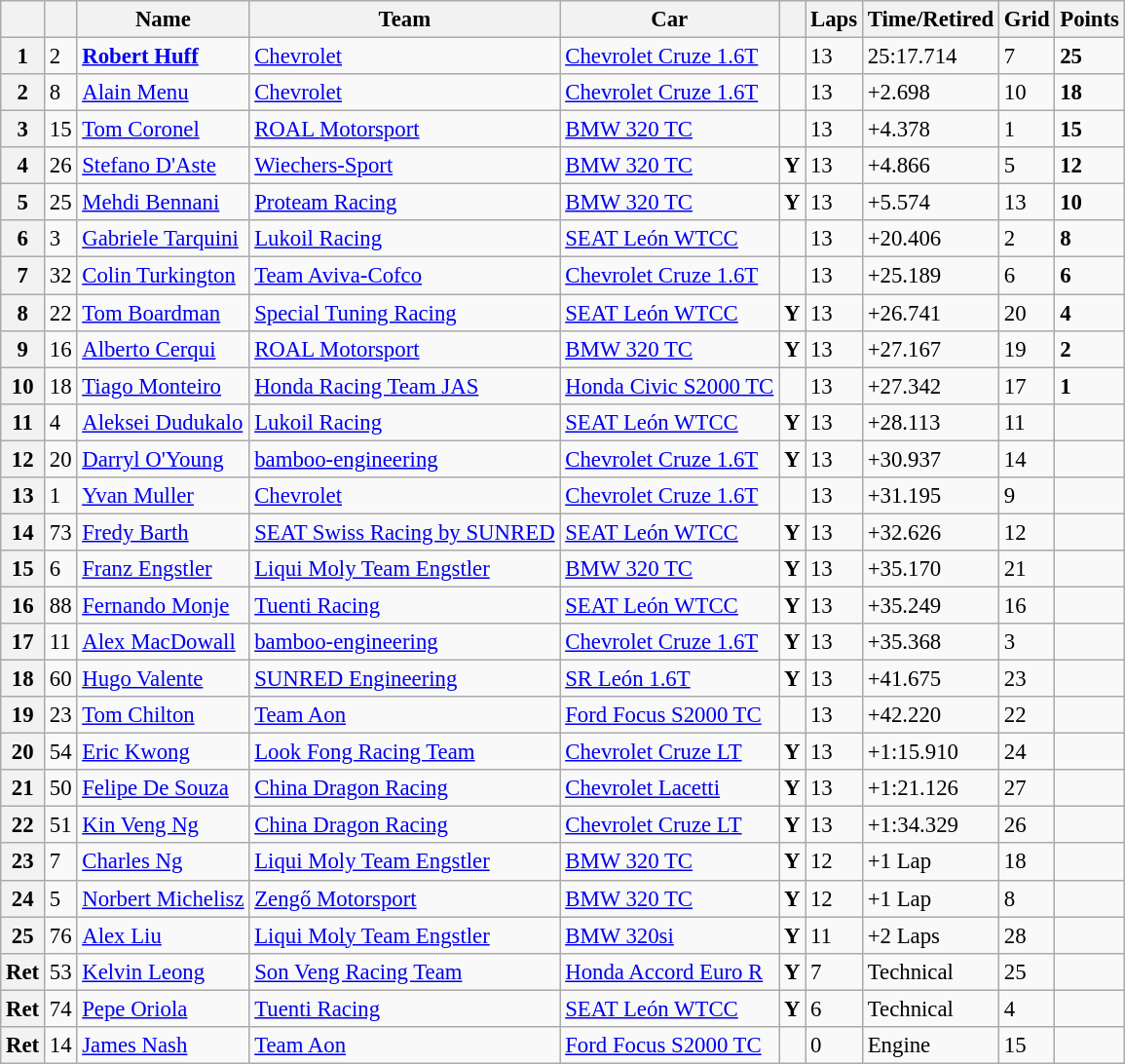<table class="wikitable sortable" style="font-size: 95%;">
<tr>
<th></th>
<th></th>
<th>Name</th>
<th>Team</th>
<th>Car</th>
<th></th>
<th>Laps</th>
<th>Time/Retired</th>
<th>Grid</th>
<th>Points</th>
</tr>
<tr>
<th>1</th>
<td>2</td>
<td> <strong><a href='#'>Robert Huff</a></strong></td>
<td><a href='#'>Chevrolet</a></td>
<td><a href='#'>Chevrolet Cruze 1.6T</a></td>
<td></td>
<td>13</td>
<td>25:17.714</td>
<td>7</td>
<td><strong>25</strong></td>
</tr>
<tr>
<th>2</th>
<td>8</td>
<td> <a href='#'>Alain Menu</a></td>
<td><a href='#'>Chevrolet</a></td>
<td><a href='#'>Chevrolet Cruze 1.6T</a></td>
<td></td>
<td>13</td>
<td>+2.698</td>
<td>10</td>
<td><strong>18</strong></td>
</tr>
<tr>
<th>3</th>
<td>15</td>
<td> <a href='#'>Tom Coronel</a></td>
<td><a href='#'>ROAL Motorsport</a></td>
<td><a href='#'>BMW 320 TC</a></td>
<td></td>
<td>13</td>
<td>+4.378</td>
<td>1</td>
<td><strong>15</strong></td>
</tr>
<tr>
<th>4</th>
<td>26</td>
<td> <a href='#'>Stefano D'Aste</a></td>
<td><a href='#'>Wiechers-Sport</a></td>
<td><a href='#'>BMW 320 TC</a></td>
<td align=center><strong><span>Y</span></strong></td>
<td>13</td>
<td>+4.866</td>
<td>5</td>
<td><strong>12</strong></td>
</tr>
<tr>
<th>5</th>
<td>25</td>
<td> <a href='#'>Mehdi Bennani</a></td>
<td><a href='#'>Proteam Racing</a></td>
<td><a href='#'>BMW 320 TC</a></td>
<td align=center><strong><span>Y</span></strong></td>
<td>13</td>
<td>+5.574</td>
<td>13</td>
<td><strong>10</strong></td>
</tr>
<tr>
<th>6</th>
<td>3</td>
<td> <a href='#'>Gabriele Tarquini</a></td>
<td><a href='#'>Lukoil Racing</a></td>
<td><a href='#'>SEAT León WTCC</a></td>
<td></td>
<td>13</td>
<td>+20.406</td>
<td>2</td>
<td><strong>8</strong></td>
</tr>
<tr>
<th>7</th>
<td>32</td>
<td> <a href='#'>Colin Turkington</a></td>
<td><a href='#'>Team Aviva-Cofco</a></td>
<td><a href='#'>Chevrolet Cruze 1.6T</a></td>
<td></td>
<td>13</td>
<td>+25.189</td>
<td>6</td>
<td><strong>6</strong></td>
</tr>
<tr>
<th>8</th>
<td>22</td>
<td> <a href='#'>Tom Boardman</a></td>
<td><a href='#'>Special Tuning Racing</a></td>
<td><a href='#'>SEAT León WTCC</a></td>
<td align=center><strong><span>Y</span></strong></td>
<td>13</td>
<td>+26.741</td>
<td>20</td>
<td><strong>4</strong></td>
</tr>
<tr>
<th>9</th>
<td>16</td>
<td> <a href='#'>Alberto Cerqui</a></td>
<td><a href='#'>ROAL Motorsport</a></td>
<td><a href='#'>BMW 320 TC</a></td>
<td align=center><strong><span>Y</span></strong></td>
<td>13</td>
<td>+27.167</td>
<td>19</td>
<td><strong>2</strong></td>
</tr>
<tr>
<th>10</th>
<td>18</td>
<td> <a href='#'>Tiago Monteiro</a></td>
<td><a href='#'>Honda Racing Team JAS</a></td>
<td><a href='#'>Honda Civic S2000 TC</a></td>
<td></td>
<td>13</td>
<td>+27.342</td>
<td>17</td>
<td><strong>1</strong></td>
</tr>
<tr>
<th>11</th>
<td>4</td>
<td> <a href='#'>Aleksei Dudukalo</a></td>
<td><a href='#'>Lukoil Racing</a></td>
<td><a href='#'>SEAT León WTCC</a></td>
<td align=center><strong><span>Y</span></strong></td>
<td>13</td>
<td>+28.113</td>
<td>11</td>
<td></td>
</tr>
<tr>
<th>12</th>
<td>20</td>
<td> <a href='#'>Darryl O'Young</a></td>
<td><a href='#'>bamboo-engineering</a></td>
<td><a href='#'>Chevrolet Cruze 1.6T</a></td>
<td align=center><strong><span>Y</span></strong></td>
<td>13</td>
<td>+30.937</td>
<td>14</td>
<td></td>
</tr>
<tr>
<th>13</th>
<td>1</td>
<td> <a href='#'>Yvan Muller</a></td>
<td><a href='#'>Chevrolet</a></td>
<td><a href='#'>Chevrolet Cruze 1.6T</a></td>
<td></td>
<td>13</td>
<td>+31.195</td>
<td>9</td>
<td></td>
</tr>
<tr>
<th>14</th>
<td>73</td>
<td> <a href='#'>Fredy Barth</a></td>
<td><a href='#'>SEAT Swiss Racing by SUNRED</a></td>
<td><a href='#'>SEAT León WTCC</a></td>
<td align=center><strong><span>Y</span></strong></td>
<td>13</td>
<td>+32.626</td>
<td>12</td>
<td></td>
</tr>
<tr>
<th>15</th>
<td>6</td>
<td> <a href='#'>Franz Engstler</a></td>
<td><a href='#'>Liqui Moly Team Engstler</a></td>
<td><a href='#'>BMW 320 TC</a></td>
<td align=center><strong><span>Y</span></strong></td>
<td>13</td>
<td>+35.170</td>
<td>21</td>
<td></td>
</tr>
<tr>
<th>16</th>
<td>88</td>
<td> <a href='#'>Fernando Monje</a></td>
<td><a href='#'>Tuenti Racing</a></td>
<td><a href='#'>SEAT León WTCC</a></td>
<td align=center><strong><span>Y</span></strong></td>
<td>13</td>
<td>+35.249</td>
<td>16</td>
<td></td>
</tr>
<tr>
<th>17</th>
<td>11</td>
<td> <a href='#'>Alex MacDowall</a></td>
<td><a href='#'>bamboo-engineering</a></td>
<td><a href='#'>Chevrolet Cruze 1.6T</a></td>
<td align=center><strong><span>Y</span></strong></td>
<td>13</td>
<td>+35.368</td>
<td>3</td>
<td></td>
</tr>
<tr>
<th>18</th>
<td>60</td>
<td> <a href='#'>Hugo Valente</a></td>
<td><a href='#'>SUNRED Engineering</a></td>
<td><a href='#'>SR León 1.6T</a></td>
<td align=center><strong><span>Y</span></strong></td>
<td>13</td>
<td>+41.675</td>
<td>23</td>
<td></td>
</tr>
<tr>
<th>19</th>
<td>23</td>
<td> <a href='#'>Tom Chilton</a></td>
<td><a href='#'>Team Aon</a></td>
<td><a href='#'>Ford Focus S2000 TC</a></td>
<td></td>
<td>13</td>
<td>+42.220</td>
<td>22</td>
<td></td>
</tr>
<tr>
<th>20</th>
<td>54</td>
<td> <a href='#'>Eric Kwong</a></td>
<td><a href='#'>Look Fong Racing Team</a></td>
<td><a href='#'>Chevrolet Cruze LT</a></td>
<td align=center><strong><span>Y</span></strong></td>
<td>13</td>
<td>+1:15.910</td>
<td>24</td>
<td></td>
</tr>
<tr>
<th>21</th>
<td>50</td>
<td> <a href='#'>Felipe De Souza</a></td>
<td><a href='#'>China Dragon Racing</a></td>
<td><a href='#'>Chevrolet Lacetti</a></td>
<td align=center><strong><span>Y</span></strong></td>
<td>13</td>
<td>+1:21.126</td>
<td>27</td>
<td></td>
</tr>
<tr>
<th>22</th>
<td>51</td>
<td> <a href='#'>Kin Veng Ng</a></td>
<td><a href='#'>China Dragon Racing</a></td>
<td><a href='#'>Chevrolet Cruze LT</a></td>
<td align=center><strong><span>Y</span></strong></td>
<td>13</td>
<td>+1:34.329</td>
<td>26</td>
<td></td>
</tr>
<tr>
<th>23</th>
<td>7</td>
<td> <a href='#'>Charles Ng</a></td>
<td><a href='#'>Liqui Moly Team Engstler</a></td>
<td><a href='#'>BMW 320 TC</a></td>
<td align=center><strong><span>Y</span></strong></td>
<td>12</td>
<td>+1 Lap</td>
<td>18</td>
<td></td>
</tr>
<tr>
<th>24</th>
<td>5</td>
<td> <a href='#'>Norbert Michelisz</a></td>
<td><a href='#'>Zengő Motorsport</a></td>
<td><a href='#'>BMW 320 TC</a></td>
<td align=center><strong><span>Y</span></strong></td>
<td>12</td>
<td>+1 Lap</td>
<td>8</td>
<td></td>
</tr>
<tr>
<th>25</th>
<td>76</td>
<td> <a href='#'>Alex Liu</a></td>
<td><a href='#'>Liqui Moly Team Engstler</a></td>
<td><a href='#'>BMW 320si</a></td>
<td align=center><strong><span>Y</span></strong></td>
<td>11</td>
<td>+2 Laps</td>
<td>28</td>
<td></td>
</tr>
<tr>
<th>Ret</th>
<td>53</td>
<td> <a href='#'>Kelvin Leong</a></td>
<td><a href='#'>Son Veng Racing Team</a></td>
<td><a href='#'>Honda Accord Euro R</a></td>
<td align=center><strong><span>Y</span></strong></td>
<td>7</td>
<td>Technical</td>
<td>25</td>
<td></td>
</tr>
<tr>
<th>Ret</th>
<td>74</td>
<td> <a href='#'>Pepe Oriola</a></td>
<td><a href='#'>Tuenti Racing</a></td>
<td><a href='#'>SEAT León WTCC</a></td>
<td align=center><strong><span>Y</span></strong></td>
<td>6</td>
<td>Technical</td>
<td>4</td>
<td></td>
</tr>
<tr>
<th>Ret</th>
<td>14</td>
<td> <a href='#'>James Nash</a></td>
<td><a href='#'>Team Aon</a></td>
<td><a href='#'>Ford Focus S2000 TC</a></td>
<td></td>
<td>0</td>
<td>Engine</td>
<td>15</td>
<td></td>
</tr>
</table>
